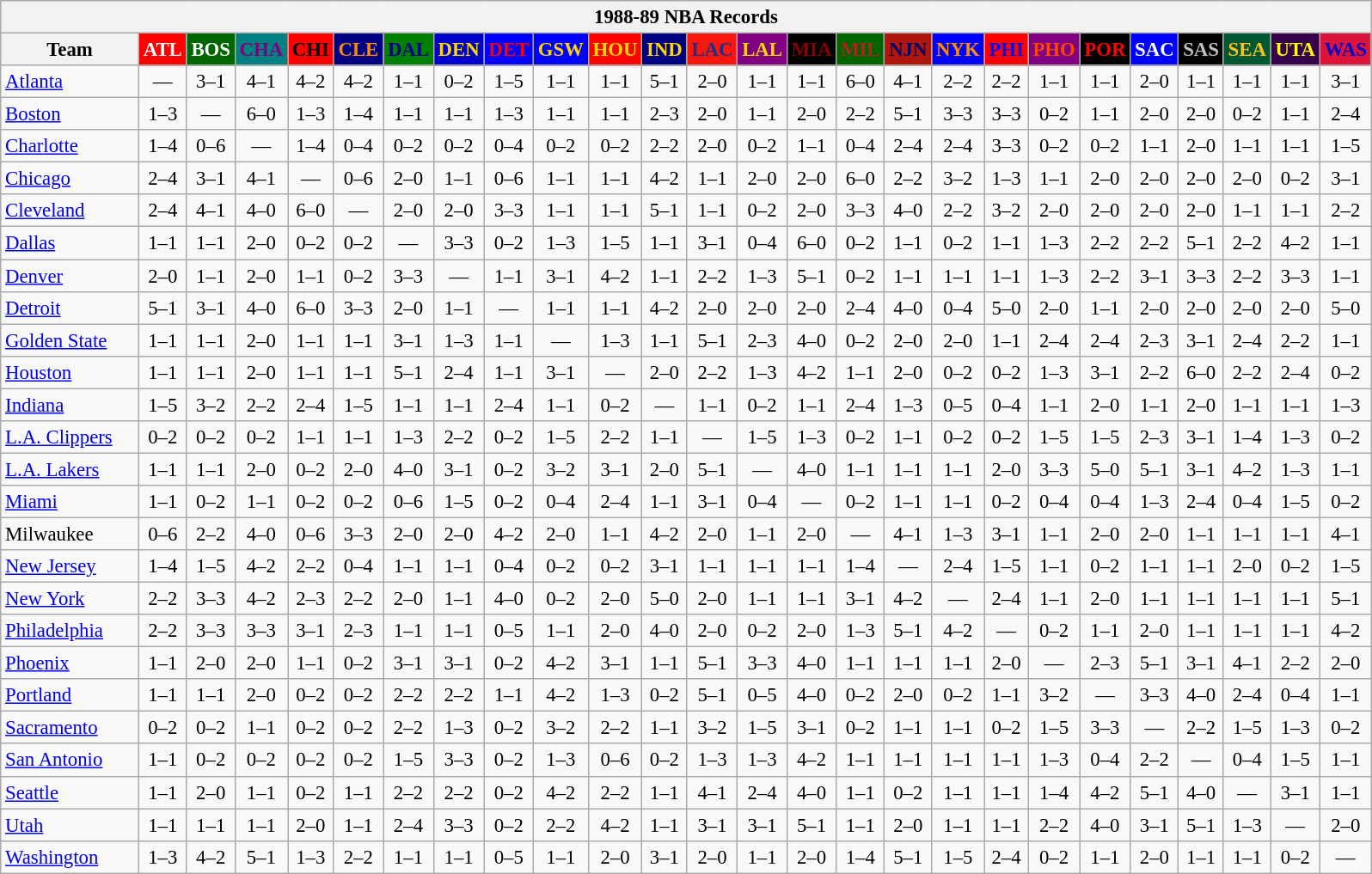<table class="wikitable" style="font-size:95%; text-align:center;">
<tr>
<th colspan=26>1988-89 NBA Records</th>
</tr>
<tr>
<th width=100>Team</th>
<th style="background:#FF0000;color:#FFFFFF;width=35">ATL</th>
<th style="background:#006400;color:#FFFFFF;width=35">BOS</th>
<th style="background:#008080;color:#800080;width=35">CHA</th>
<th style="background:#FF0000;color:#000000;width=35">CHI</th>
<th style="background:#000080;color:#FF8C00;width=35">CLE</th>
<th style="background:#008000;color:#00008B;width=35">DAL</th>
<th style="background:#0000CD;color:#FFD700;width=35">DEN</th>
<th style="background:#0000FF;color:#FF0000;width=35">DET</th>
<th style="background:#0000FF;color:#FFD700;width=35">GSW</th>
<th style="background:#FF0000;color:#FFD700;width=35">HOU</th>
<th style="background:#000080;color:#FFD700;width=35">IND</th>
<th style="background:#F9160D;color:#1A2E8B;width=35">LAC</th>
<th style="background:#800080;color:#FFD700;width=35">LAL</th>
<th style="background:#000000;color:#8B0000;width=35">MIA</th>
<th style="background:#006400;color:#B22222;width=35">MIL</th>
<th style="background:#B0170C;color:#00056D;width=35">NJN</th>
<th style="background:#0000FF;color:#FF8C00;width=35">NYK</th>
<th style="background:#FF0000;color:#0000FF;width=35">PHI</th>
<th style="background:#800080;color:#FF4500;width=35">PHO</th>
<th style="background:#000000;color:#FF0000;width=35">POR</th>
<th style="background:#0000FF;color:#FFFFFF;width=35">SAC</th>
<th style="background:#000000;color:#C0C0C0;width=35">SAS</th>
<th style="background:#005831;color:#FFC322;width=35">SEA</th>
<th style="background:#36004A;color:#FFFF00;width=35">UTA</th>
<th style="background:#DC143C;color:#0000CD;width=35">WAS</th>
</tr>
<tr>
<td style="text-align:left;"><a href='#'>Atlanta</a></td>
<td>—</td>
<td>3–1</td>
<td>4–1</td>
<td>4–2</td>
<td>4–2</td>
<td>1–1</td>
<td>0–2</td>
<td>1–5</td>
<td>1–1</td>
<td>1–1</td>
<td>5–1</td>
<td>2–0</td>
<td>1–1</td>
<td>1–1</td>
<td>6–0</td>
<td>4–1</td>
<td>2–2</td>
<td>2–2</td>
<td>1–1</td>
<td>1–1</td>
<td>2–0</td>
<td>1–1</td>
<td>1–1</td>
<td>1–1</td>
<td>3–1</td>
</tr>
<tr>
<td style="text-align:left;"><a href='#'>Boston</a></td>
<td>1–3</td>
<td>—</td>
<td>6–0</td>
<td>1–3</td>
<td>1–4</td>
<td>1–1</td>
<td>1–1</td>
<td>1–3</td>
<td>1–1</td>
<td>1–1</td>
<td>2–3</td>
<td>2–0</td>
<td>1–1</td>
<td>2–0</td>
<td>2–2</td>
<td>5–1</td>
<td>3–3</td>
<td>3–3</td>
<td>0–2</td>
<td>1–1</td>
<td>2–0</td>
<td>2–0</td>
<td>0–2</td>
<td>1–1</td>
<td>2–4</td>
</tr>
<tr>
<td style="text-align:left;"><a href='#'>Charlotte</a></td>
<td>1–4</td>
<td>0–6</td>
<td>—</td>
<td>1–4</td>
<td>0–4</td>
<td>0–2</td>
<td>0–2</td>
<td>0–4</td>
<td>0–2</td>
<td>0–2</td>
<td>2–2</td>
<td>2–0</td>
<td>0–2</td>
<td>1–1</td>
<td>0–4</td>
<td>2–4</td>
<td>2–4</td>
<td>3–3</td>
<td>0–2</td>
<td>0–2</td>
<td>1–1</td>
<td>2–0</td>
<td>1–1</td>
<td>1–1</td>
<td>1–5</td>
</tr>
<tr>
<td style="text-align:left;"><a href='#'>Chicago</a></td>
<td>2–4</td>
<td>3–1</td>
<td>4–1</td>
<td>—</td>
<td>0–6</td>
<td>2–0</td>
<td>1–1</td>
<td>0–6</td>
<td>1–1</td>
<td>1–1</td>
<td>4–2</td>
<td>1–1</td>
<td>2–0</td>
<td>2–0</td>
<td>6–0</td>
<td>2–2</td>
<td>3–2</td>
<td>1–3</td>
<td>1–1</td>
<td>2–0</td>
<td>2–0</td>
<td>2–0</td>
<td>2–0</td>
<td>0–2</td>
<td>3–1</td>
</tr>
<tr>
<td style="text-align:left;"><a href='#'>Cleveland</a></td>
<td>2–4</td>
<td>4–1</td>
<td>4–0</td>
<td>6–0</td>
<td>—</td>
<td>2–0</td>
<td>2–0</td>
<td>3–3</td>
<td>1–1</td>
<td>1–1</td>
<td>5–1</td>
<td>1–1</td>
<td>0–2</td>
<td>2–0</td>
<td>3–3</td>
<td>4–0</td>
<td>2–2</td>
<td>3–2</td>
<td>2–0</td>
<td>2–0</td>
<td>2–0</td>
<td>2–0</td>
<td>1–1</td>
<td>1–1</td>
<td>2–2</td>
</tr>
<tr>
<td style="text-align:left;"><a href='#'>Dallas</a></td>
<td>1–1</td>
<td>1–1</td>
<td>2–0</td>
<td>0–2</td>
<td>0–2</td>
<td>—</td>
<td>3–3</td>
<td>0–2</td>
<td>1–3</td>
<td>1–5</td>
<td>1–1</td>
<td>3–1</td>
<td>0–4</td>
<td>6–0</td>
<td>0–2</td>
<td>1–1</td>
<td>0–2</td>
<td>1–1</td>
<td>1–3</td>
<td>2–2</td>
<td>2–2</td>
<td>5–1</td>
<td>2–2</td>
<td>4–2</td>
<td>1–1</td>
</tr>
<tr>
<td style="text-align:left;"><a href='#'>Denver</a></td>
<td>2–0</td>
<td>1–1</td>
<td>2–0</td>
<td>1–1</td>
<td>0–2</td>
<td>3–3</td>
<td>—</td>
<td>1–1</td>
<td>3–1</td>
<td>4–2</td>
<td>1–1</td>
<td>2–2</td>
<td>1–3</td>
<td>5–1</td>
<td>0–2</td>
<td>1–1</td>
<td>1–1</td>
<td>1–1</td>
<td>1–3</td>
<td>2–2</td>
<td>3–1</td>
<td>3–3</td>
<td>2–2</td>
<td>3–3</td>
<td>1–1</td>
</tr>
<tr>
<td style="text-align:left;"><a href='#'>Detroit</a></td>
<td>5–1</td>
<td>3–1</td>
<td>4–0</td>
<td>6–0</td>
<td>3–3</td>
<td>2–0</td>
<td>1–1</td>
<td>—</td>
<td>1–1</td>
<td>1–1</td>
<td>4–2</td>
<td>2–0</td>
<td>2–0</td>
<td>2–0</td>
<td>2–4</td>
<td>4–0</td>
<td>0–4</td>
<td>5–0</td>
<td>2–0</td>
<td>1–1</td>
<td>2–0</td>
<td>2–0</td>
<td>2–0</td>
<td>2–0</td>
<td>5–0</td>
</tr>
<tr>
<td style="text-align:left;"><a href='#'>Golden State</a></td>
<td>1–1</td>
<td>1–1</td>
<td>2–0</td>
<td>1–1</td>
<td>1–1</td>
<td>3–1</td>
<td>1–3</td>
<td>1–1</td>
<td>—</td>
<td>1–3</td>
<td>1–1</td>
<td>5–1</td>
<td>2–3</td>
<td>4–0</td>
<td>0–2</td>
<td>2–0</td>
<td>2–0</td>
<td>1–1</td>
<td>2–4</td>
<td>2–4</td>
<td>2–3</td>
<td>3–1</td>
<td>2–4</td>
<td>2–2</td>
<td>1–1</td>
</tr>
<tr>
<td style="text-align:left;"><a href='#'>Houston</a></td>
<td>1–1</td>
<td>1–1</td>
<td>2–0</td>
<td>1–1</td>
<td>1–1</td>
<td>5–1</td>
<td>2–4</td>
<td>1–1</td>
<td>3–1</td>
<td>—</td>
<td>2–0</td>
<td>2–2</td>
<td>1–3</td>
<td>4–2</td>
<td>1–1</td>
<td>2–0</td>
<td>0–2</td>
<td>0–2</td>
<td>1–3</td>
<td>3–1</td>
<td>2–2</td>
<td>6–0</td>
<td>2–2</td>
<td>2–4</td>
<td>0–2</td>
</tr>
<tr>
<td style="text-align:left;"><a href='#'>Indiana</a></td>
<td>1–5</td>
<td>3–2</td>
<td>2–2</td>
<td>2–4</td>
<td>1–5</td>
<td>1–1</td>
<td>1–1</td>
<td>2–4</td>
<td>1–1</td>
<td>0–2</td>
<td>—</td>
<td>1–1</td>
<td>0–2</td>
<td>1–1</td>
<td>2–4</td>
<td>1–3</td>
<td>0–5</td>
<td>0–4</td>
<td>1–1</td>
<td>2–0</td>
<td>1–1</td>
<td>2–0</td>
<td>1–1</td>
<td>1–1</td>
<td>1–3</td>
</tr>
<tr>
<td style="text-align:left;"><a href='#'>L.A. Clippers</a></td>
<td>0–2</td>
<td>0–2</td>
<td>0–2</td>
<td>1–1</td>
<td>1–1</td>
<td>1–3</td>
<td>2–2</td>
<td>0–2</td>
<td>1–5</td>
<td>2–2</td>
<td>1–1</td>
<td>—</td>
<td>1–5</td>
<td>1–3</td>
<td>0–2</td>
<td>1–1</td>
<td>0–2</td>
<td>0–2</td>
<td>1–5</td>
<td>1–5</td>
<td>2–3</td>
<td>3–1</td>
<td>1–4</td>
<td>1–3</td>
<td>0–2</td>
</tr>
<tr>
<td style="text-align:left;"><a href='#'>L.A. Lakers</a></td>
<td>1–1</td>
<td>1–1</td>
<td>2–0</td>
<td>0–2</td>
<td>2–0</td>
<td>4–0</td>
<td>3–1</td>
<td>0–2</td>
<td>3–2</td>
<td>3–1</td>
<td>2–0</td>
<td>5–1</td>
<td>—</td>
<td>4–0</td>
<td>1–1</td>
<td>1–1</td>
<td>1–1</td>
<td>2–0</td>
<td>3–3</td>
<td>5–0</td>
<td>5–1</td>
<td>3–1</td>
<td>4–2</td>
<td>1–3</td>
<td>1–1</td>
</tr>
<tr>
<td style="text-align:left;"><a href='#'>Miami</a></td>
<td>1–1</td>
<td>0–2</td>
<td>1–1</td>
<td>0–2</td>
<td>0–2</td>
<td>0–6</td>
<td>1–5</td>
<td>0–2</td>
<td>0–4</td>
<td>2–4</td>
<td>1–1</td>
<td>3–1</td>
<td>0–4</td>
<td>—</td>
<td>0–2</td>
<td>1–1</td>
<td>1–1</td>
<td>0–2</td>
<td>0–4</td>
<td>0–4</td>
<td>1–3</td>
<td>2–4</td>
<td>0–4</td>
<td>1–5</td>
<td>0–2</td>
</tr>
<tr>
<td style="text-align:left;">Milwaukee</td>
<td>0–6</td>
<td>2–2</td>
<td>4–0</td>
<td>0–6</td>
<td>3–3</td>
<td>2–0</td>
<td>2–0</td>
<td>4–2</td>
<td>2–0</td>
<td>1–1</td>
<td>4–2</td>
<td>2–0</td>
<td>1–1</td>
<td>2–0</td>
<td>—</td>
<td>4–1</td>
<td>1–3</td>
<td>3–1</td>
<td>1–1</td>
<td>2–0</td>
<td>2–0</td>
<td>1–1</td>
<td>1–1</td>
<td>1–1</td>
<td>4–1</td>
</tr>
<tr>
<td style="text-align:left;"><a href='#'>New Jersey</a></td>
<td>1–4</td>
<td>1–5</td>
<td>4–2</td>
<td>2–2</td>
<td>0–4</td>
<td>1–1</td>
<td>1–1</td>
<td>0–4</td>
<td>0–2</td>
<td>0–2</td>
<td>3–1</td>
<td>1–1</td>
<td>1–1</td>
<td>1–1</td>
<td>1–4</td>
<td>—</td>
<td>2–4</td>
<td>1–5</td>
<td>1–1</td>
<td>0–2</td>
<td>1–1</td>
<td>1–1</td>
<td>2–0</td>
<td>0–2</td>
<td>1–5</td>
</tr>
<tr>
<td style="text-align:left;"><a href='#'>New York</a></td>
<td>2–2</td>
<td>3–3</td>
<td>4–2</td>
<td>2–3</td>
<td>2–2</td>
<td>2–0</td>
<td>1–1</td>
<td>4–0</td>
<td>0–2</td>
<td>2–0</td>
<td>5–0</td>
<td>2–0</td>
<td>1–1</td>
<td>1–1</td>
<td>3–1</td>
<td>4–2</td>
<td>—</td>
<td>2–4</td>
<td>1–1</td>
<td>2–0</td>
<td>1–1</td>
<td>1–1</td>
<td>1–1</td>
<td>1–1</td>
<td>5–1</td>
</tr>
<tr>
<td style="text-align:left;"><a href='#'>Philadelphia</a></td>
<td>2–2</td>
<td>3–3</td>
<td>3–3</td>
<td>3–1</td>
<td>2–3</td>
<td>1–1</td>
<td>1–1</td>
<td>0–5</td>
<td>1–1</td>
<td>2–0</td>
<td>4–0</td>
<td>2–0</td>
<td>0–2</td>
<td>2–0</td>
<td>1–3</td>
<td>5–1</td>
<td>4–2</td>
<td>—</td>
<td>0–2</td>
<td>1–1</td>
<td>2–0</td>
<td>1–1</td>
<td>1–1</td>
<td>1–1</td>
<td>4–2</td>
</tr>
<tr>
<td style="text-align:left;"><a href='#'>Phoenix</a></td>
<td>1–1</td>
<td>2–0</td>
<td>2–0</td>
<td>1–1</td>
<td>0–2</td>
<td>3–1</td>
<td>3–1</td>
<td>0–2</td>
<td>4–2</td>
<td>3–1</td>
<td>1–1</td>
<td>5–1</td>
<td>3–3</td>
<td>4–0</td>
<td>1–1</td>
<td>1–1</td>
<td>1–1</td>
<td>2–0</td>
<td>—</td>
<td>2–3</td>
<td>5–1</td>
<td>3–1</td>
<td>4–1</td>
<td>2–2</td>
<td>2–0</td>
</tr>
<tr>
<td style="text-align:left;"><a href='#'>Portland</a></td>
<td>1–1</td>
<td>1–1</td>
<td>2–0</td>
<td>0–2</td>
<td>0–2</td>
<td>2–2</td>
<td>2–2</td>
<td>1–1</td>
<td>4–2</td>
<td>1–3</td>
<td>0–2</td>
<td>5–1</td>
<td>0–5</td>
<td>4–0</td>
<td>0–2</td>
<td>2–0</td>
<td>0–2</td>
<td>1–1</td>
<td>3–2</td>
<td>—</td>
<td>3–3</td>
<td>4–0</td>
<td>2–4</td>
<td>0–4</td>
<td>1–1</td>
</tr>
<tr>
<td style="text-align:left;"><a href='#'>Sacramento</a></td>
<td>0–2</td>
<td>0–2</td>
<td>1–1</td>
<td>0–2</td>
<td>0–2</td>
<td>2–2</td>
<td>1–3</td>
<td>0–2</td>
<td>3–2</td>
<td>2–2</td>
<td>1–1</td>
<td>3–2</td>
<td>1–5</td>
<td>3–1</td>
<td>0–2</td>
<td>1–1</td>
<td>1–1</td>
<td>0–2</td>
<td>1–5</td>
<td>3–3</td>
<td>—</td>
<td>2–2</td>
<td>1–5</td>
<td>1–3</td>
<td>0–2</td>
</tr>
<tr>
<td style="text-align:left;"><a href='#'>San Antonio</a></td>
<td>1–1</td>
<td>0–2</td>
<td>0–2</td>
<td>0–2</td>
<td>0–2</td>
<td>1–5</td>
<td>3–3</td>
<td>0–2</td>
<td>1–3</td>
<td>0–6</td>
<td>0–2</td>
<td>1–3</td>
<td>1–3</td>
<td>4–2</td>
<td>1–1</td>
<td>1–1</td>
<td>1–1</td>
<td>1–1</td>
<td>1–3</td>
<td>0–4</td>
<td>2–2</td>
<td>—</td>
<td>0–4</td>
<td>1–5</td>
<td>1–1</td>
</tr>
<tr>
<td style="text-align:left;"><a href='#'>Seattle</a></td>
<td>1–1</td>
<td>2–0</td>
<td>1–1</td>
<td>0–2</td>
<td>1–1</td>
<td>2–2</td>
<td>2–2</td>
<td>0–2</td>
<td>4–2</td>
<td>2–2</td>
<td>1–1</td>
<td>4–1</td>
<td>2–4</td>
<td>4–0</td>
<td>1–1</td>
<td>0–2</td>
<td>1–1</td>
<td>1–1</td>
<td>1–4</td>
<td>4–2</td>
<td>5–1</td>
<td>4–0</td>
<td>—</td>
<td>3–1</td>
<td>1–1</td>
</tr>
<tr>
<td style="text-align:left;"><a href='#'>Utah</a></td>
<td>1–1</td>
<td>1–1</td>
<td>1–1</td>
<td>2–0</td>
<td>1–1</td>
<td>2–4</td>
<td>3–3</td>
<td>0–2</td>
<td>2–2</td>
<td>4–2</td>
<td>1–1</td>
<td>3–1</td>
<td>3–1</td>
<td>5–1</td>
<td>1–1</td>
<td>2–0</td>
<td>1–1</td>
<td>1–1</td>
<td>2–2</td>
<td>4–0</td>
<td>3–1</td>
<td>5–1</td>
<td>1–3</td>
<td>—</td>
<td>2–0</td>
</tr>
<tr>
<td style="text-align:left;"><a href='#'>Washington</a></td>
<td>1–3</td>
<td>4–2</td>
<td>5–1</td>
<td>1–3</td>
<td>2–2</td>
<td>1–1</td>
<td>1–1</td>
<td>0–5</td>
<td>1–1</td>
<td>2–0</td>
<td>3–1</td>
<td>2–0</td>
<td>1–1</td>
<td>2–0</td>
<td>1–4</td>
<td>5–1</td>
<td>1–5</td>
<td>2–4</td>
<td>0–2</td>
<td>1–1</td>
<td>2–0</td>
<td>1–1</td>
<td>1–1</td>
<td>0–2</td>
<td>—</td>
</tr>
</table>
